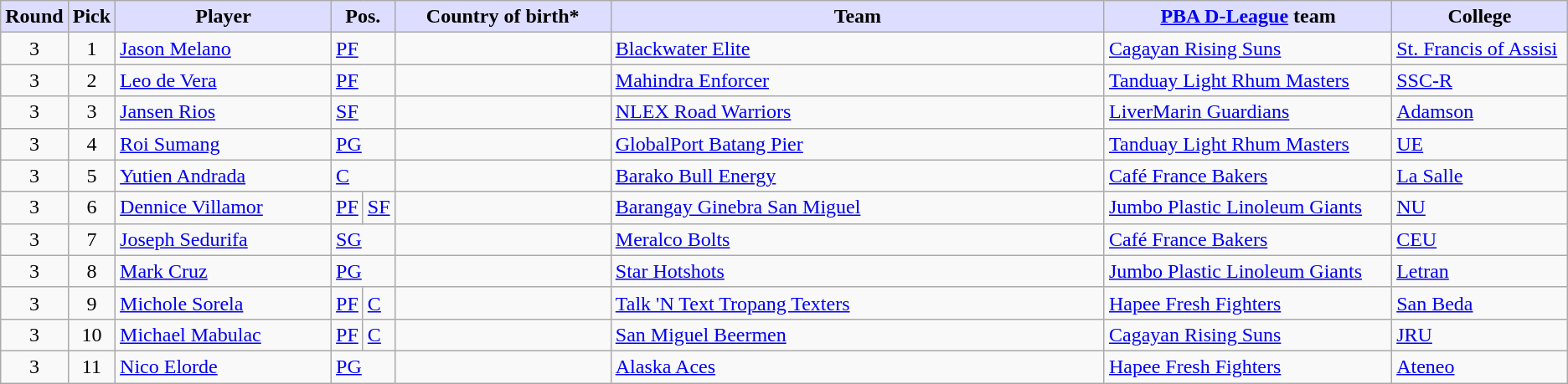<table class="wikitable sortable sortable">
<tr>
<th style="background:#ddf; width:1%;">Round</th>
<th style="background:#ddf; width:1%;">Pick</th>
<th style="background:#ddf; width:15%;">Player</th>
<th colspan="2" style="background:#ddf; width:1%;">Pos.</th>
<th style="background:#ddf; width:15%;">Country of birth*</th>
<th style="background:#ddf; width:35%;">Team</th>
<th style="background:#ddf; width:20%;"><a href='#'>PBA D-League</a> team</th>
<th style="background:#ddf; width:20%;">College</th>
</tr>
<tr>
<td align=center>3</td>
<td align=center>1</td>
<td><a href='#'>Jason Melano</a></td>
<td colspan="2"><a href='#'>PF</a></td>
<td></td>
<td><a href='#'>Blackwater Elite</a></td>
<td><a href='#'>Cagayan Rising Suns</a></td>
<td><a href='#'>St. Francis of Assisi</a></td>
</tr>
<tr>
<td align=center>3</td>
<td align=center>2</td>
<td><a href='#'>Leo de Vera</a></td>
<td colspan="2"><a href='#'>PF</a></td>
<td></td>
<td><a href='#'>Mahindra Enforcer</a></td>
<td><a href='#'>Tanduay Light Rhum Masters</a></td>
<td><a href='#'>SSC-R</a></td>
</tr>
<tr>
<td align=center>3</td>
<td align=center>3</td>
<td><a href='#'>Jansen Rios</a></td>
<td colspan="2"><a href='#'>SF</a></td>
<td></td>
<td><a href='#'>NLEX Road Warriors</a></td>
<td><a href='#'>LiverMarin Guardians</a></td>
<td><a href='#'>Adamson</a></td>
</tr>
<tr>
<td align=center>3</td>
<td align=center>4</td>
<td><a href='#'>Roi Sumang</a></td>
<td colspan="2"><a href='#'>PG</a></td>
<td></td>
<td><a href='#'>GlobalPort Batang Pier</a></td>
<td><a href='#'>Tanduay Light Rhum Masters</a></td>
<td><a href='#'>UE</a></td>
</tr>
<tr>
<td align=center>3</td>
<td align=center>5</td>
<td><a href='#'>Yutien Andrada</a></td>
<td colspan="2"><a href='#'>C</a></td>
<td></td>
<td><a href='#'>Barako Bull Energy</a></td>
<td><a href='#'>Café France Bakers</a></td>
<td><a href='#'>La Salle</a></td>
</tr>
<tr>
<td align=center>3</td>
<td align=center>6</td>
<td><a href='#'>Dennice Villamor</a></td>
<td><a href='#'>PF</a></td>
<td><a href='#'>SF</a></td>
<td></td>
<td><a href='#'>Barangay Ginebra San Miguel</a></td>
<td><a href='#'>Jumbo Plastic Linoleum Giants</a></td>
<td><a href='#'>NU</a></td>
</tr>
<tr>
<td align=center>3</td>
<td align=center>7</td>
<td><a href='#'>Joseph Sedurifa</a></td>
<td colspan="2"><a href='#'>SG</a></td>
<td></td>
<td><a href='#'>Meralco Bolts</a></td>
<td><a href='#'>Café France Bakers</a></td>
<td><a href='#'>CEU</a></td>
</tr>
<tr>
<td align=center>3</td>
<td align=center>8</td>
<td><a href='#'>Mark Cruz</a></td>
<td colspan="2"><a href='#'>PG</a></td>
<td></td>
<td><a href='#'>Star Hotshots</a></td>
<td><a href='#'>Jumbo Plastic Linoleum Giants</a></td>
<td><a href='#'>Letran</a></td>
</tr>
<tr>
<td align=center>3</td>
<td align=center>9</td>
<td><a href='#'>Michole Sorela</a></td>
<td><a href='#'>PF</a></td>
<td><a href='#'>C</a></td>
<td></td>
<td><a href='#'>Talk 'N Text Tropang Texters</a></td>
<td><a href='#'>Hapee Fresh Fighters</a></td>
<td><a href='#'>San Beda</a></td>
</tr>
<tr>
<td align=center>3</td>
<td align=center>10</td>
<td><a href='#'>Michael Mabulac</a></td>
<td><a href='#'>PF</a></td>
<td><a href='#'>C</a></td>
<td></td>
<td><a href='#'>San Miguel Beermen</a></td>
<td><a href='#'>Cagayan Rising Suns</a></td>
<td><a href='#'>JRU</a></td>
</tr>
<tr>
<td align=center>3</td>
<td align=center>11</td>
<td><a href='#'>Nico Elorde</a></td>
<td colspan="2"><a href='#'>PG</a></td>
<td></td>
<td><a href='#'>Alaska Aces</a></td>
<td><a href='#'>Hapee Fresh Fighters</a></td>
<td><a href='#'>Ateneo</a></td>
</tr>
</table>
